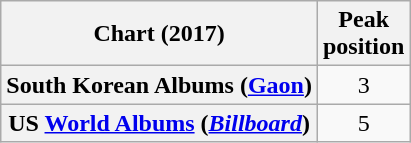<table class="wikitable plainrowheaders" style="text-align:center;">
<tr>
<th>Chart (2017)</th>
<th>Peak<br>position</th>
</tr>
<tr>
<th scope="row">South Korean Albums (<a href='#'>Gaon</a>)</th>
<td>3</td>
</tr>
<tr>
<th scope="row">US <a href='#'>World Albums</a> (<em><a href='#'>Billboard</a></em>)</th>
<td>5</td>
</tr>
</table>
